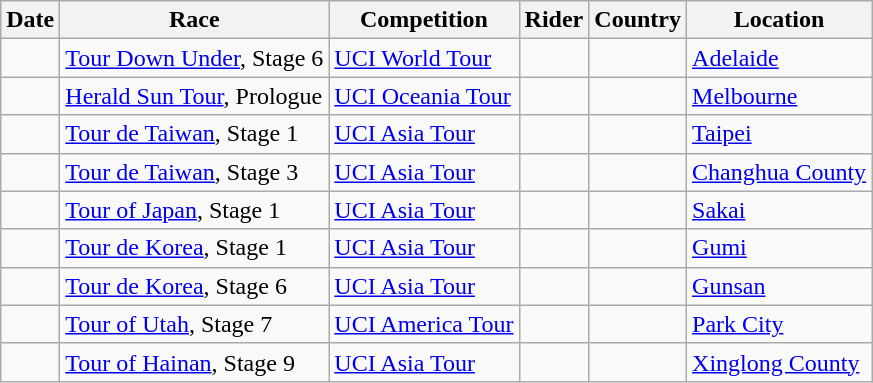<table class="wikitable sortable">
<tr>
<th>Date</th>
<th>Race</th>
<th>Competition</th>
<th>Rider</th>
<th>Country</th>
<th>Location</th>
</tr>
<tr>
<td></td>
<td><a href='#'>Tour Down Under</a>, Stage 6</td>
<td><a href='#'>UCI World Tour</a></td>
<td></td>
<td></td>
<td><a href='#'>Adelaide</a></td>
</tr>
<tr>
<td></td>
<td><a href='#'>Herald Sun Tour</a>, Prologue</td>
<td><a href='#'>UCI Oceania Tour</a></td>
<td></td>
<td></td>
<td><a href='#'>Melbourne</a></td>
</tr>
<tr>
<td></td>
<td><a href='#'>Tour de Taiwan</a>, Stage 1</td>
<td><a href='#'>UCI Asia Tour</a></td>
<td></td>
<td></td>
<td><a href='#'>Taipei</a></td>
</tr>
<tr>
<td></td>
<td><a href='#'>Tour de Taiwan</a>, Stage 3</td>
<td><a href='#'>UCI Asia Tour</a></td>
<td></td>
<td></td>
<td><a href='#'>Changhua County</a></td>
</tr>
<tr>
<td></td>
<td><a href='#'>Tour of Japan</a>, Stage 1</td>
<td><a href='#'>UCI Asia Tour</a></td>
<td></td>
<td></td>
<td><a href='#'>Sakai</a></td>
</tr>
<tr>
<td></td>
<td><a href='#'>Tour de Korea</a>, Stage 1</td>
<td><a href='#'>UCI Asia Tour</a></td>
<td></td>
<td></td>
<td><a href='#'>Gumi</a></td>
</tr>
<tr>
<td></td>
<td><a href='#'>Tour de Korea</a>, Stage 6</td>
<td><a href='#'>UCI Asia Tour</a></td>
<td></td>
<td></td>
<td><a href='#'>Gunsan</a></td>
</tr>
<tr>
<td></td>
<td><a href='#'>Tour of Utah</a>, Stage 7</td>
<td><a href='#'>UCI America Tour</a></td>
<td></td>
<td></td>
<td><a href='#'>Park City</a></td>
</tr>
<tr>
<td></td>
<td><a href='#'>Tour of Hainan</a>, Stage 9</td>
<td><a href='#'>UCI Asia Tour</a></td>
<td></td>
<td></td>
<td><a href='#'>Xinglong County</a></td>
</tr>
</table>
